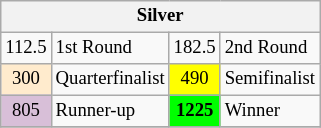<table class="wikitable" style="font-size:78%;">
<tr>
<th colspan=4 style="background:#f2f2f2;">Silver</th>
</tr>
<tr>
<td align="center">112.5</td>
<td>1st Round</td>
<td align="center">182.5</td>
<td>2nd Round</td>
</tr>
<tr>
<td align="center" style="background:#ffebcd;">300</td>
<td>Quarterfinalist</td>
<td align="center" style="background:#ffff00;">490</td>
<td>Semifinalist</td>
</tr>
<tr>
<td align="center" style="background:#D8BFD8;">805</td>
<td>Runner-up</td>
<td align="center" style="background:#00ff00;font-weight:bold;">1225</td>
<td>Winner</td>
</tr>
<tr>
</tr>
</table>
